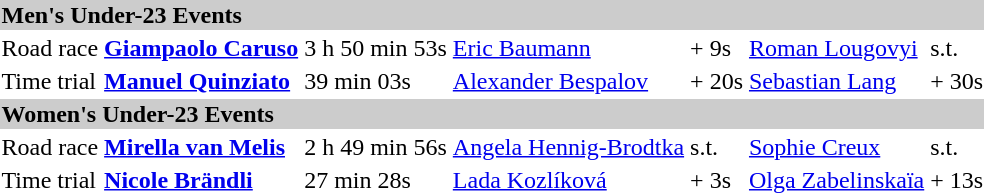<table>
<tr bgcolor="#cccccc">
<td colspan=7><strong>Men's Under-23 Events</strong></td>
</tr>
<tr>
<td>Road race<br></td>
<td><strong><a href='#'>Giampaolo Caruso</a></strong><br><small></small></td>
<td>3 h 50 min 53s</td>
<td><a href='#'>Eric Baumann</a><br><small></small></td>
<td>+ 9s</td>
<td><a href='#'>Roman Lougovyi</a><br><small></small></td>
<td>s.t.</td>
</tr>
<tr>
<td>Time trial<br></td>
<td><strong><a href='#'>Manuel Quinziato</a></strong><br><small></small></td>
<td>39 min 03s</td>
<td><a href='#'>Alexander Bespalov</a><br><small></small></td>
<td>+ 20s</td>
<td><a href='#'>Sebastian Lang</a><br><small></small></td>
<td>+ 30s</td>
</tr>
<tr bgcolor="#cccccc">
<td colspan=7><strong>Women's Under-23 Events</strong></td>
</tr>
<tr>
<td>Road race<br></td>
<td><strong><a href='#'>Mirella van Melis</a></strong><br><small></small></td>
<td>2 h 49 min 56s</td>
<td><a href='#'>Angela Hennig-Brodtka</a><br><small></small></td>
<td>s.t.</td>
<td><a href='#'>Sophie Creux</a><br><small></small></td>
<td>s.t.</td>
</tr>
<tr>
<td>Time trial<br></td>
<td><strong><a href='#'>Nicole Brändli</a></strong><br><small></small></td>
<td>27 min 28s</td>
<td><a href='#'>Lada Kozlíková</a><br><small></small></td>
<td>+ 3s</td>
<td><a href='#'>Olga Zabelinskaïa</a><br><small></small></td>
<td>+ 13s</td>
</tr>
</table>
